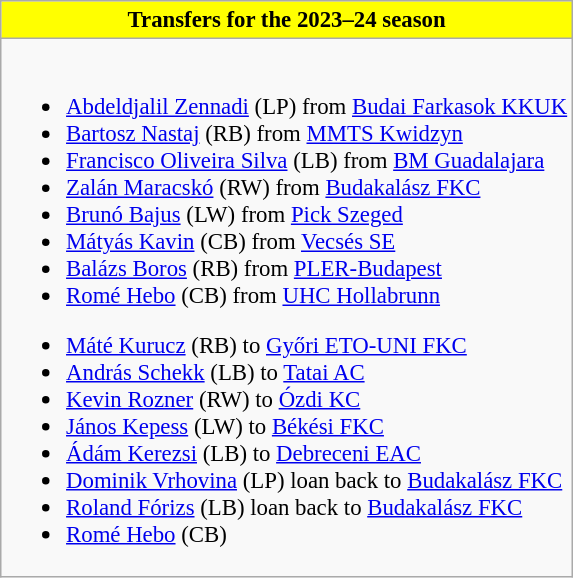<table class="wikitable collapsible collapsed" style="font-size:95%">
<tr>
<th style="color:black; background:yellow"> <strong>Transfers for the 2023–24 season</strong></th>
</tr>
<tr>
<td><br>
<ul><li> <a href='#'>Abdeldjalil Zennadi</a> (LP) from  <a href='#'>Budai Farkasok KKUK</a></li><li> <a href='#'>Bartosz Nastaj</a> (RB) from  <a href='#'>MMTS Kwidzyn</a></li><li> <a href='#'>Francisco Oliveira Silva</a> (LB) from  <a href='#'>BM Guadalajara</a></li><li> <a href='#'>Zalán Maracskó</a> (RW) from  <a href='#'>Budakalász FKC</a></li><li> <a href='#'>Brunó Bajus</a> (LW) from  <a href='#'>Pick Szeged</a></li><li> <a href='#'>Mátyás Kavin</a> (CB) from  <a href='#'>Vecsés SE</a></li><li> <a href='#'>Balázs Boros</a> (RB) from  <a href='#'>PLER-Budapest</a></li><li> <a href='#'>Romé Hebo</a> (CB) from  <a href='#'>UHC Hollabrunn</a></li></ul><ul><li> <a href='#'>Máté Kurucz</a> (RB) to  <a href='#'>Győri ETO-UNI FKC</a></li><li> <a href='#'>András Schekk</a> (LB) to  <a href='#'>Tatai AC</a></li><li> <a href='#'>Kevin Rozner</a> (RW) to  <a href='#'>Ózdi KC</a></li><li> <a href='#'>János Kepess</a> (LW) to  <a href='#'>Békési FKC</a></li><li> <a href='#'>Ádám Kerezsi</a> (LB) to  <a href='#'>Debreceni EAC</a></li><li> <a href='#'>Dominik Vrhovina</a> (LP) loan back to  <a href='#'>Budakalász FKC</a></li><li> <a href='#'>Roland Fórizs</a> (LB) loan back to  <a href='#'>Budakalász FKC</a></li><li> <a href='#'>Romé Hebo</a> (CB)</li></ul></td>
</tr>
</table>
